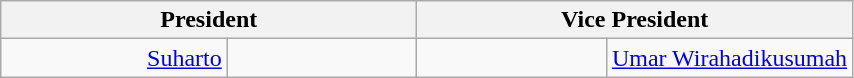<table class="wikitable">
<tr>
<th colspan="2" width=270>President</th>
<th colspan="2" width=270>Vice President</th>
</tr>
<tr>
<td align="right"><a href='#'>Suharto</a></td>
<td align="center" width=119></td>
<td align="center" width=119></td>
<td align="left"><a href='#'>Umar Wirahadikusumah</a></td>
</tr>
</table>
